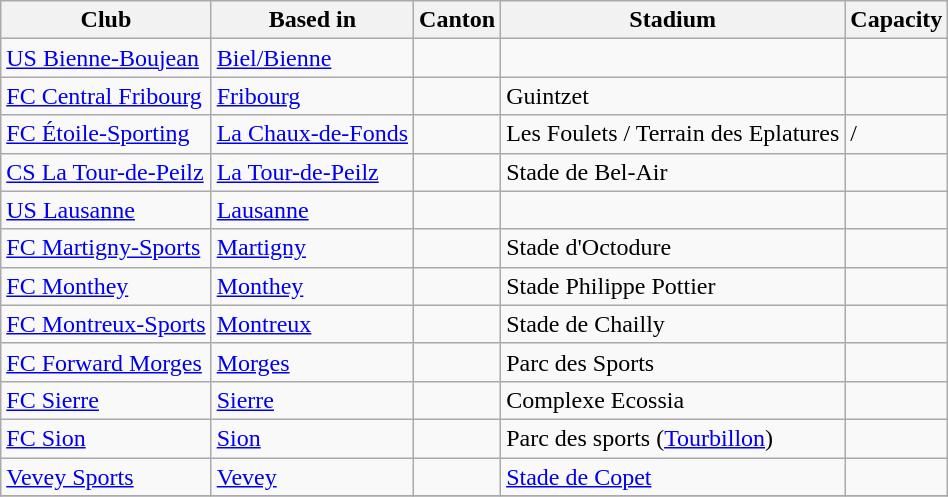<table class="wikitable">
<tr>
<th>Club</th>
<th>Based in</th>
<th>Canton</th>
<th>Stadium</th>
<th>Capacity</th>
</tr>
<tr>
<td><a href='#'>US Bienne-Boujean</a></td>
<td><a href='#'>Biel/Bienne</a></td>
<td></td>
<td></td>
<td></td>
</tr>
<tr>
<td><a href='#'>FC Central Fribourg</a></td>
<td><a href='#'>Fribourg</a></td>
<td></td>
<td>Guintzet</td>
<td></td>
</tr>
<tr>
<td><a href='#'>FC Étoile-Sporting</a></td>
<td><a href='#'>La Chaux-de-Fonds</a></td>
<td></td>
<td>Les Foulets / Terrain des Eplatures</td>
<td> / </td>
</tr>
<tr>
<td><a href='#'>CS La Tour-de-Peilz</a></td>
<td><a href='#'>La Tour-de-Peilz</a></td>
<td></td>
<td>Stade de Bel-Air</td>
<td></td>
</tr>
<tr>
<td><a href='#'>US Lausanne</a></td>
<td><a href='#'>Lausanne</a></td>
<td></td>
<td></td>
<td></td>
</tr>
<tr>
<td><a href='#'>FC Martigny-Sports</a></td>
<td><a href='#'>Martigny</a></td>
<td></td>
<td>Stade d'Octodure</td>
<td></td>
</tr>
<tr>
<td><a href='#'>FC Monthey</a></td>
<td><a href='#'>Monthey</a></td>
<td></td>
<td>Stade Philippe Pottier</td>
<td></td>
</tr>
<tr>
<td><a href='#'>FC Montreux-Sports</a></td>
<td><a href='#'>Montreux</a></td>
<td></td>
<td>Stade de Chailly</td>
<td></td>
</tr>
<tr>
<td><a href='#'>FC Forward Morges</a></td>
<td><a href='#'>Morges</a></td>
<td></td>
<td>Parc des Sports</td>
<td></td>
</tr>
<tr>
<td><a href='#'>FC Sierre</a></td>
<td><a href='#'>Sierre</a></td>
<td></td>
<td>Complexe Ecossia</td>
<td></td>
</tr>
<tr>
<td><a href='#'>FC Sion</a></td>
<td><a href='#'>Sion</a></td>
<td></td>
<td>Parc des sports (<a href='#'>Tourbillon</a>)</td>
<td></td>
</tr>
<tr>
<td><a href='#'>Vevey Sports</a></td>
<td><a href='#'>Vevey</a></td>
<td></td>
<td><a href='#'>Stade de Copet</a></td>
<td></td>
</tr>
<tr>
</tr>
</table>
